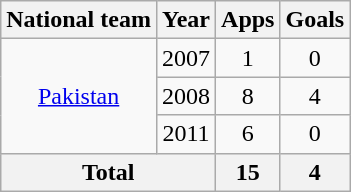<table class=wikitable style="text-align: center">
<tr>
<th>National team</th>
<th>Year</th>
<th>Apps</th>
<th>Goals</th>
</tr>
<tr>
<td rowspan="3"><a href='#'>Pakistan</a></td>
<td>2007</td>
<td>1</td>
<td>0</td>
</tr>
<tr>
<td>2008</td>
<td>8</td>
<td>4</td>
</tr>
<tr>
<td>2011</td>
<td>6</td>
<td>0</td>
</tr>
<tr>
<th colspan="2">Total</th>
<th>15</th>
<th>4</th>
</tr>
</table>
